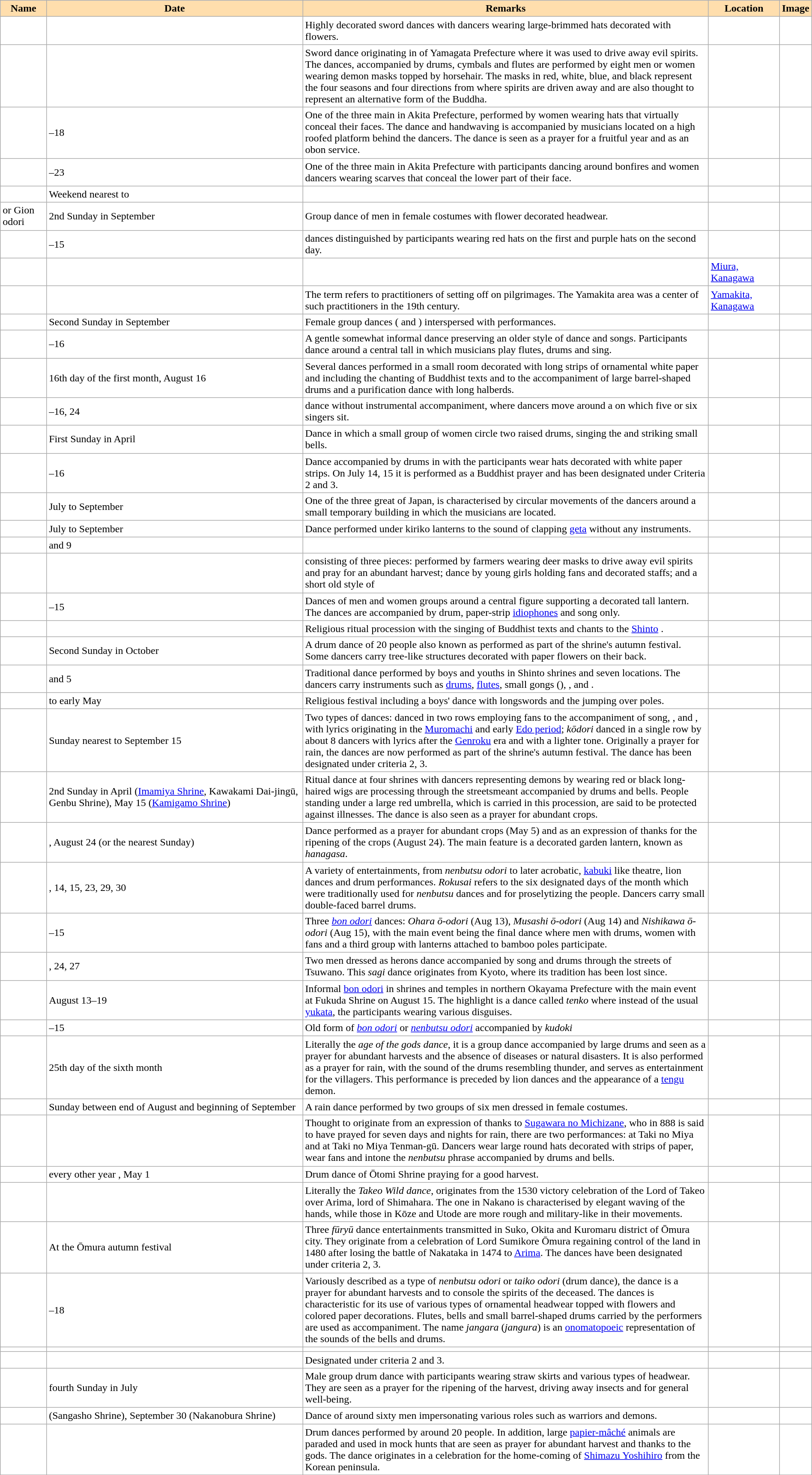<table class="wikitable sortable" width="100%" style="background:#ffffff;">
<tr>
<th align="left" style="background:#ffdead;">Name</th>
<th align="left" style="background:#ffdead;">Date</th>
<th align="left" style="background:#ffdead;" width=50%>Remarks</th>
<th style="background:#ffdead;">Location</th>
<th align="left" style="background:#ffdead;" class="unsortable">Image</th>
</tr>
<tr>
<td></td>
<td></td>
<td>Highly decorated sword dances with dancers wearing large-brimmed hats decorated with flowers.</td>
<td></td>
<td></td>
</tr>
<tr>
<td></td>
<td></td>
<td>Sword dance originating in  of Yamagata Prefecture where it was used to drive away evil spirits. The dances, accompanied by drums, cymbals and flutes are performed by eight men or women wearing demon masks topped by horsehair. The masks in red, white, blue, and black represent the four seasons and four directions from where spirits are driven away and are also thought to represent an alternative form of the Buddha.</td>
<td></td>
<td></td>
</tr>
<tr>
<td></td>
<td>–18</td>
<td>One of the three main  in Akita Prefecture, performed by women wearing  hats that virtually conceal their faces. The dance and handwaving is accompanied by  musicians located on a high roofed platform behind the dancers. The dance is seen as a prayer for a fruitful year and as an obon service.</td>
<td></td>
<td></td>
</tr>
<tr>
<td></td>
<td>–23</td>
<td>One of the three main  in Akita Prefecture with participants dancing around bonfires and women dancers wearing scarves that conceal the lower part of their face.</td>
<td></td>
<td></td>
</tr>
<tr>
<td align="center"></td>
<td>Weekend nearest to </td>
<td></td>
<td></td>
<td></td>
</tr>
<tr>
<td> or Gion odori</td>
<td> 2nd Sunday in September</td>
<td>Group dance of men in female costumes with flower decorated headwear.</td>
<td></td>
<td></td>
</tr>
<tr>
<td></td>
<td>–15</td>
<td> dances distinguished by participants wearing red hats on the first and purple hats on the second day.</td>
<td></td>
<td></td>
</tr>
<tr>
<td align="center"></td>
<td></td>
<td></td>
<td><a href='#'>Miura, Kanagawa</a></td>
<td></td>
</tr>
<tr>
<td align="center"></td>
<td></td>
<td>The term  refers to practitioners of  setting off on pilgrimages. The Yamakita area was a center of such practitioners in the 19th century.</td>
<td><a href='#'>Yamakita, Kanagawa</a></td>
<td></td>
</tr>
<tr>
<td></td>
<td> Second Sunday in September</td>
<td>Female group dances ( and ) interspersed with  performances.</td>
<td></td>
<td></td>
</tr>
<tr>
<td></td>
<td>–16</td>
<td>A gentle somewhat informal  dance preserving an older style of  dance and songs. Participants dance around a central tall  in which musicians play flutes, drums and sing.</td>
<td></td>
<td></td>
</tr>
<tr>
<td></td>
<td> 16th day of the first month, August 16</td>
<td>Several dances performed in a small room decorated with long strips of ornamental white paper and  including the chanting of Buddhist texts and  to the accompaniment of large barrel-shaped drums and a purification dance with long halberds.</td>
<td></td>
<td></td>
</tr>
<tr>
<td></td>
<td>–16, 24</td>
<td> dance without instrumental accompaniment, where dancers move around a  on which five or six singers sit.</td>
<td></td>
<td></td>
</tr>
<tr>
<td></td>
<td> First Sunday in April</td>
<td>Dance in which a small group of women circle two raised drums, singing the  and striking small bells.</td>
<td></td>
<td></td>
</tr>
<tr>
<td></td>
<td>–16</td>
<td>Dance accompanied by drums in with the participants wear hats decorated with white paper strips. On July 14, 15 it is performed as a Buddhist prayer and has been designated under Criteria 2 and 3.</td>
<td></td>
<td></td>
</tr>
<tr>
<td></td>
<td> July to September</td>
<td>One of the three great  of Japan,  is characterised by circular movements of the dancers around a small temporary building in which the musicians are located.</td>
<td></td>
<td></td>
</tr>
<tr>
<td></td>
<td> July to September</td>
<td>Dance performed under kiriko lanterns to the sound of clapping <a href='#'>geta</a> without any instruments.</td>
<td></td>
<td></td>
</tr>
<tr>
<td></td>
<td> and 9</td>
<td></td>
<td></td>
<td></td>
</tr>
<tr>
<td></td>
<td></td>
<td> consisting of three pieces:  performed by farmers wearing deer masks to drive away evil spirits and pray for an abundant harvest;  dance by young girls holding fans and decorated staffs; and a short old style of </td>
<td></td>
<td></td>
</tr>
<tr>
<td></td>
<td>–15</td>
<td>Dances of men and women groups around a central figure supporting a decorated tall lantern. The dances are accompanied by drum, paper-strip <a href='#'>idiophones</a> and song only.</td>
<td></td>
<td></td>
</tr>
<tr>
<td></td>
<td></td>
<td>Religious ritual procession with the singing of Buddhist texts and chants to the <a href='#'>Shinto</a> .</td>
<td></td>
<td></td>
</tr>
<tr>
<td></td>
<td>Second Sunday in October</td>
<td>A drum dance of 20 people also known as  performed as part of the shrine's autumn festival. Some dancers carry tree-like structures decorated with paper flowers on their back.</td>
<td></td>
<td></td>
</tr>
<tr>
<td></td>
<td> and 5</td>
<td>Traditional dance performed by boys and youths in Shinto shrines and seven locations. The dancers carry instruments such as <a href='#'>drums</a>, <a href='#'>flutes</a>, small gongs (),  ,  and .</td>
<td></td>
<td></td>
</tr>
<tr>
<td></td>
<td> to early May</td>
<td>Religious festival including a boys' dance with  longswords and the jumping over poles.</td>
<td></td>
<td></td>
</tr>
<tr>
<td></td>
<td>Sunday nearest to September 15</td>
<td>Two types of dances:  danced in two rows employing fans to the accompaniment of song, , and , with lyrics originating in the <a href='#'>Muromachi</a> and early <a href='#'>Edo period</a>; <em>kōdori</em> danced in a single row by about 8 dancers with lyrics after the <a href='#'>Genroku</a> era and with a lighter tone. Originally a prayer for rain, the dances are now performed as part of the shrine's autumn festival. The dance has been designated under criteria 2, 3.</td>
<td></td>
<td></td>
</tr>
<tr>
<td></td>
<td> 2nd Sunday in April (<a href='#'>Imamiya Shrine</a>, Kawakami Dai-jingū, Genbu Shrine), May 15 (<a href='#'>Kamigamo Shrine</a>)</td>
<td>Ritual dance at four shrines with dancers representing demons by wearing red or black long-haired wigs are processing through the streetsmeant accompanied by drums and bells. People standing under a large red umbrella, which is carried in this procession, are said to be protected against illnesses. The dance is also seen as a prayer for abundant crops.</td>
<td></td>
<td></td>
</tr>
<tr>
<td></td>
<td>, August 24 (or the nearest Sunday)</td>
<td>Dance performed as a prayer for abundant crops (May 5) and as an expression of thanks for the ripening of the crops (August 24). The main feature is a decorated garden lantern, known as <em>hanagasa</em>.</td>
<td></td>
<td></td>
</tr>
<tr>
<td></td>
<td>, 14, 15, 23, 29, 30</td>
<td>A variety of entertainments, from <em>nenbutsu odori</em> to later acrobatic, <a href='#'>kabuki</a> like theatre, lion dances and drum performances. <em>Rokusai</em> refers to the six designated days of the month which were traditionally used for <em>nenbutsu</em> dances and for proselytizing the people. Dancers carry small double-faced barrel drums.</td>
<td></td>
<td></td>
</tr>
<tr>
<td></td>
<td>–15</td>
<td>Three <em><a href='#'>bon odori</a></em> dances: <em>Ohara ō-odori</em> (Aug 13), <em>Musashi ō-odori</em> (Aug 14) and <em>Nishikawa ō-odori</em> (Aug 15), with the main event being the final dance where men with drums, women with fans and a third group with lanterns attached to bamboo poles participate.</td>
<td></td>
<td></td>
</tr>
<tr>
<td></td>
<td>, 24, 27</td>
<td>Two men dressed as herons dance accompanied by song and drums through the streets of Tsuwano. This <em>sagi</em> dance originates from Kyoto, where its tradition has been lost since.</td>
<td></td>
<td></td>
</tr>
<tr>
<td></td>
<td> August 13–19</td>
<td>Informal <a href='#'>bon odori</a> in shrines and temples in northern Okayama Prefecture with the main event at Fukuda Shrine on August 15. The highlight is a dance called <em>tenko</em> where instead of the usual <a href='#'>yukata</a>, the participants wearing various disguises.</td>
<td></td>
<td></td>
</tr>
<tr>
<td></td>
<td>–15</td>
<td>Old form of <em><a href='#'>bon odori</a></em> or <em><a href='#'>nenbutsu odori</a></em> accompanied by <em>kudoki</em></td>
<td></td>
<td></td>
</tr>
<tr>
<td></td>
<td> 25th day of the sixth month</td>
<td>Literally the <em>age of the gods dance</em>, it is a group dance accompanied by large drums and seen as a prayer for abundant harvests and the absence of diseases or natural disasters. It is also performed as a prayer for rain, with the sound of the drums resembling thunder, and serves as entertainment for the villagers. This performance is preceded by lion dances and the appearance of a <a href='#'>tengu</a> demon.</td>
<td></td>
<td></td>
</tr>
<tr>
<td></td>
<td> Sunday between end of August and beginning of September</td>
<td>A rain dance performed by two groups of six men dressed in female costumes.</td>
<td></td>
<td></td>
</tr>
<tr>
<td></td>
<td></td>
<td>Thought to originate from an expression of thanks to <a href='#'>Sugawara no Michizane</a>, who in 888 is said to have prayed for seven days and nights for rain, there are two performances: at Taki no Miya and at Taki no Miya Tenman-gū. Dancers wear large round hats decorated with strips of paper, wear fans and intone the <em>nenbutsu</em> phrase accompanied by drums and bells.</td>
<td></td>
<td></td>
</tr>
<tr>
<td></td>
<td>every other year , May 1</td>
<td>Drum dance of Ōtomi Shrine praying for a good harvest.</td>
<td></td>
<td></td>
</tr>
<tr>
<td></td>
<td></td>
<td>Literally the <em>Takeo Wild dance</em>, originates from the 1530 victory celebration of the Lord of Takeo over Arima, lord of Shimahara. The one in Nakano is characterised by elegant waving of the hands, while those in Kōze and Utode are more rough and military-like in their movements.</td>
<td></td>
<td></td>
</tr>
<tr>
<td></td>
<td>At the Ōmura autumn festival</td>
<td>Three <em>fūryū</em> dance entertainments transmitted in Suko, Okita and Kuromaru district of Ōmura city. They originate from a celebration of Lord Sumikore Ōmura regaining control of the land in 1480 after losing the battle of Nakataka in 1474 to <a href='#'>Arima</a>. The dances have been designated under criteria 2, 3.</td>
<td></td>
<td></td>
</tr>
<tr>
<td></td>
<td>–18</td>
<td>Variously described as a type of <em>nenbutsu odori</em> or <em>taiko odori</em> (drum dance), the dance is a prayer for abundant harvests and to console the spirits of the deceased. The dances is characteristic for its use of various types of ornamental headwear topped with flowers and colored paper decorations. Flutes, bells and small barrel-shaped drums carried by the performers are used as accompaniment. The name <em>jangara</em> (<em>jangura</em>) is an <a href='#'>onomatopoeic</a> representation of the sounds of the bells and drums.</td>
<td></td>
<td></td>
</tr>
<tr>
<td></td>
<td></td>
<td></td>
<td></td>
<td></td>
</tr>
<tr>
<td></td>
<td></td>
<td>Designated under criteria 2 and 3.</td>
<td></td>
<td></td>
</tr>
<tr>
<td></td>
<td> fourth Sunday in July</td>
<td>Male group drum dance with participants wearing straw skirts and various types of headwear. They are seen as a prayer for the ripening of the harvest, driving away insects and for general well-being.</td>
<td></td>
<td></td>
</tr>
<tr>
<td></td>
<td> (Sangasho Shrine), September 30 (Nakanobura Shrine)</td>
<td>Dance of around sixty men impersonating various roles such as warriors and demons.</td>
<td></td>
<td></td>
</tr>
<tr>
<td></td>
<td></td>
<td>Drum dances performed by around 20 people. In addition, large <a href='#'>papier-mâché</a> animals are paraded and used in mock hunts that are seen as prayer for abundant harvest and thanks to the gods. The dance originates in a celebration for the home-coming of <a href='#'>Shimazu Yoshihiro</a> from the Korean peninsula.</td>
<td></td>
<td></td>
</tr>
</table>
